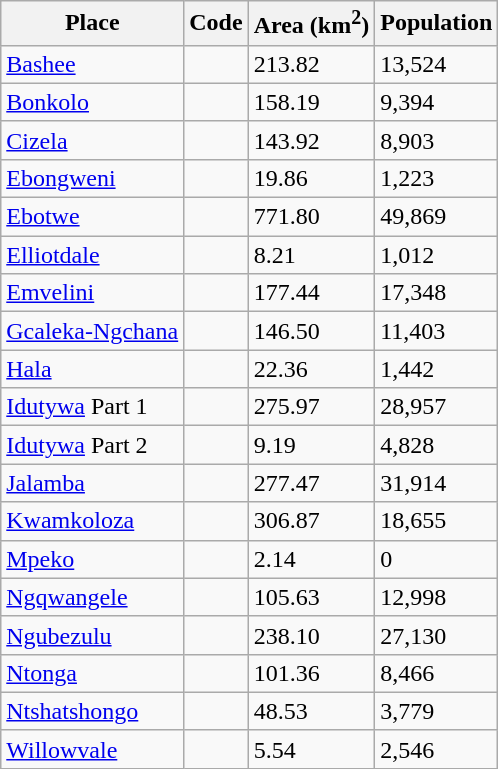<table class="wikitable sortable">
<tr>
<th>Place</th>
<th>Code</th>
<th>Area (km<sup>2</sup>)</th>
<th>Population</th>
</tr>
<tr>
<td><a href='#'>Bashee</a></td>
<td></td>
<td>213.82</td>
<td>13,524</td>
</tr>
<tr>
<td><a href='#'>Bonkolo</a></td>
<td></td>
<td>158.19</td>
<td>9,394</td>
</tr>
<tr>
<td><a href='#'>Cizela</a></td>
<td></td>
<td>143.92</td>
<td>8,903</td>
</tr>
<tr>
<td><a href='#'>Ebongweni</a></td>
<td></td>
<td>19.86</td>
<td>1,223</td>
</tr>
<tr>
<td><a href='#'>Ebotwe</a></td>
<td></td>
<td>771.80</td>
<td>49,869</td>
</tr>
<tr>
<td><a href='#'>Elliotdale</a></td>
<td></td>
<td>8.21</td>
<td>1,012</td>
</tr>
<tr>
<td><a href='#'>Emvelini</a></td>
<td></td>
<td>177.44</td>
<td>17,348</td>
</tr>
<tr>
<td><a href='#'>Gcaleka-Ngchana</a></td>
<td></td>
<td>146.50</td>
<td>11,403</td>
</tr>
<tr>
<td><a href='#'>Hala</a></td>
<td></td>
<td>22.36</td>
<td>1,442</td>
</tr>
<tr>
<td><a href='#'>Idutywa</a> Part 1</td>
<td></td>
<td>275.97</td>
<td>28,957</td>
</tr>
<tr>
<td><a href='#'>Idutywa</a> Part 2</td>
<td></td>
<td>9.19</td>
<td>4,828</td>
</tr>
<tr>
<td><a href='#'>Jalamba</a></td>
<td></td>
<td>277.47</td>
<td>31,914</td>
</tr>
<tr>
<td><a href='#'>Kwamkoloza</a></td>
<td></td>
<td>306.87</td>
<td>18,655</td>
</tr>
<tr>
<td><a href='#'>Mpeko</a></td>
<td></td>
<td>2.14</td>
<td>0</td>
</tr>
<tr>
<td><a href='#'>Ngqwangele</a></td>
<td></td>
<td>105.63</td>
<td>12,998</td>
</tr>
<tr>
<td><a href='#'>Ngubezulu</a></td>
<td></td>
<td>238.10</td>
<td>27,130</td>
</tr>
<tr>
<td><a href='#'>Ntonga</a></td>
<td></td>
<td>101.36</td>
<td>8,466</td>
</tr>
<tr>
<td><a href='#'>Ntshatshongo</a></td>
<td></td>
<td>48.53</td>
<td>3,779</td>
</tr>
<tr>
<td><a href='#'>Willowvale</a></td>
<td></td>
<td>5.54</td>
<td>2,546</td>
</tr>
</table>
